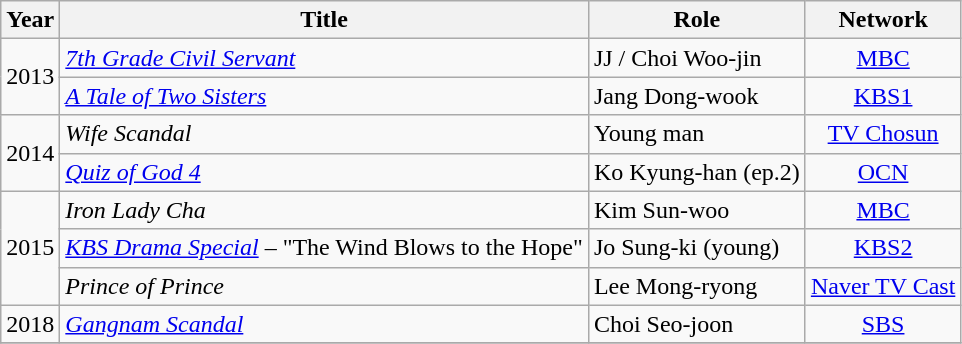<table class="wikitable">
<tr>
<th>Year</th>
<th>Title</th>
<th>Role</th>
<th>Network</th>
</tr>
<tr>
<td rowspan="2" style="text-align:center;">2013</td>
<td><em><a href='#'>7th Grade Civil Servant</a></em></td>
<td>JJ / Choi Woo-jin</td>
<td style="text-align:center;"><a href='#'>MBC</a></td>
</tr>
<tr>
<td><em><a href='#'>A Tale of Two Sisters</a></em></td>
<td>Jang Dong-wook</td>
<td style="text-align:center;"><a href='#'>KBS1</a></td>
</tr>
<tr>
<td rowspan="2" style="text-align:center;">2014</td>
<td><em>Wife Scandal</em></td>
<td>Young man</td>
<td style="text-align:center;"><a href='#'>TV Chosun</a></td>
</tr>
<tr>
<td><em><a href='#'>Quiz of God 4</a></em></td>
<td>Ko Kyung-han (ep.2)</td>
<td style="text-align:center;"><a href='#'>OCN</a></td>
</tr>
<tr>
<td rowspan="3" style="text-align:center;">2015</td>
<td><em>Iron Lady Cha</em></td>
<td>Kim Sun-woo</td>
<td style="text-align:center;"><a href='#'>MBC</a></td>
</tr>
<tr>
<td><em><a href='#'>KBS Drama Special</a></em> – "The Wind Blows to the Hope"</td>
<td>Jo Sung-ki (young)</td>
<td style="text-align:center;"><a href='#'>KBS2</a></td>
</tr>
<tr>
<td><em>Prince of Prince</em></td>
<td>Lee Mong-ryong</td>
<td style="text-align:center;"><a href='#'>Naver TV Cast</a></td>
</tr>
<tr>
<td style="text-align:center;">2018</td>
<td><em><a href='#'>Gangnam Scandal</a></em></td>
<td>Choi Seo-joon</td>
<td style="text-align:center;"><a href='#'>SBS</a></td>
</tr>
<tr>
</tr>
</table>
